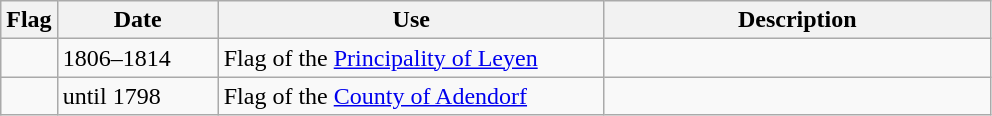<table class="wikitable">
<tr>
<th>Flag</th>
<th style="width:100px">Date</th>
<th style="width:250px">Use</th>
<th style="width:250px">Description</th>
</tr>
<tr>
<td></td>
<td>1806–1814</td>
<td>Flag of the <a href='#'>Principality of Leyen</a></td>
<td></td>
</tr>
<tr>
<td></td>
<td>until 1798</td>
<td>Flag of the <a href='#'>County of Adendorf</a></td>
<td></td>
</tr>
</table>
